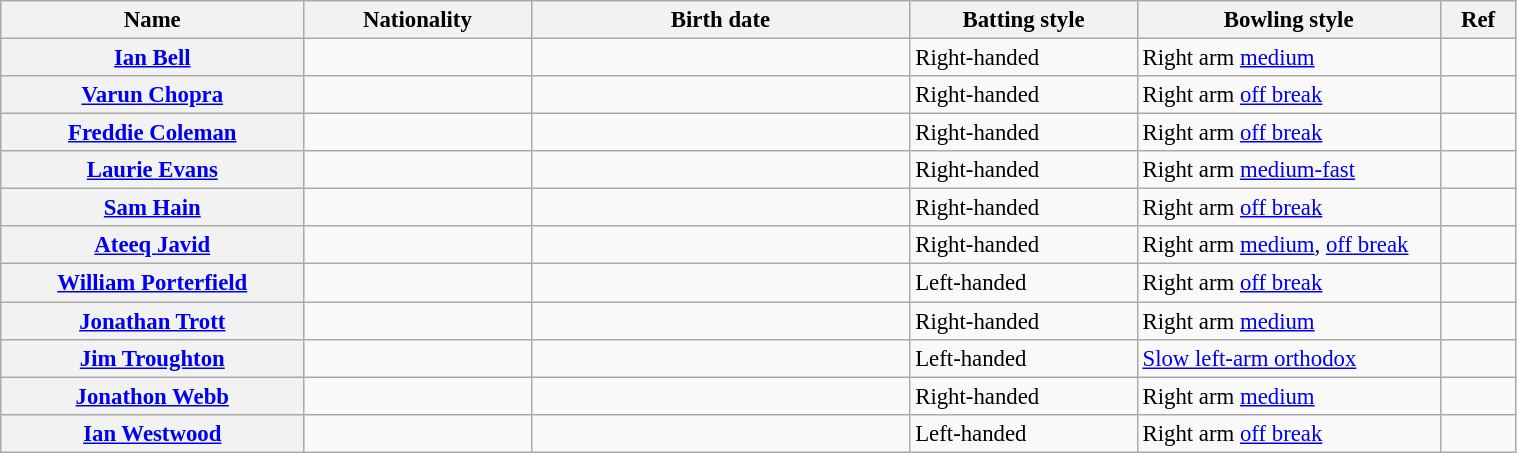<table class="wikitable plainrowheaders" style="font-size:95%;width:80%">
<tr>
<th scope="col" style="width:20%;">Name</th>
<th scope="col" style="width:15%;">Nationality</th>
<th scope="col" style="width:25%;">Birth date</th>
<th scope="col" style="width:15%;">Batting style</th>
<th scope="col" style="width:20%;">Bowling style</th>
<th scope="col" style="width:5%;">Ref</th>
</tr>
<tr>
<th scope="row"><a href='#'>Ian Bell</a></th>
<td></td>
<td></td>
<td>Right-handed</td>
<td>Right arm <a href='#'>medium</a></td>
<td></td>
</tr>
<tr>
<th scope="row"><a href='#'>Varun Chopra</a></th>
<td></td>
<td></td>
<td>Right-handed</td>
<td>Right arm <a href='#'>off break</a></td>
<td></td>
</tr>
<tr>
<th scope="row"><a href='#'>Freddie Coleman</a></th>
<td></td>
<td></td>
<td>Right-handed</td>
<td>Right arm <a href='#'>off break</a></td>
<td></td>
</tr>
<tr>
<th scope="row"><a href='#'>Laurie Evans</a></th>
<td></td>
<td></td>
<td>Right-handed</td>
<td>Right arm <a href='#'>medium-fast</a></td>
<td></td>
</tr>
<tr>
<th scope="row"><a href='#'>Sam Hain</a></th>
<td></td>
<td></td>
<td>Right-handed</td>
<td>Right arm <a href='#'>off break</a></td>
<td></td>
</tr>
<tr>
<th scope="row"><a href='#'>Ateeq Javid</a></th>
<td></td>
<td></td>
<td>Right-handed</td>
<td>Right arm <a href='#'>medium</a>, <a href='#'>off break</a></td>
<td></td>
</tr>
<tr>
<th scope="row"><a href='#'>William Porterfield</a></th>
<td></td>
<td></td>
<td>Left-handed</td>
<td>Right arm <a href='#'>off break</a></td>
<td></td>
</tr>
<tr>
<th scope="row"><a href='#'>Jonathan Trott</a></th>
<td></td>
<td></td>
<td>Right-handed</td>
<td>Right arm <a href='#'>medium</a></td>
<td></td>
</tr>
<tr>
<th scope="row"><a href='#'>Jim Troughton</a></th>
<td></td>
<td></td>
<td>Left-handed</td>
<td><a href='#'>Slow left-arm orthodox</a></td>
<td></td>
</tr>
<tr>
<th scope="row"><a href='#'>Jonathon Webb</a></th>
<td></td>
<td></td>
<td>Right-handed</td>
<td>Right arm <a href='#'>medium</a></td>
<td></td>
</tr>
<tr>
<th scope="row"><a href='#'>Ian Westwood</a></th>
<td></td>
<td></td>
<td>Left-handed</td>
<td>Right arm <a href='#'>off break</a></td>
<td></td>
</tr>
</table>
